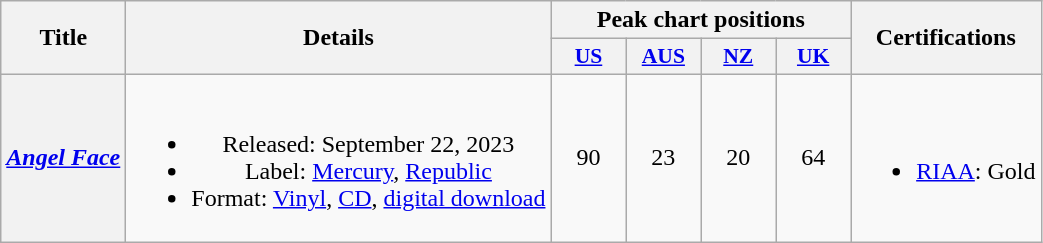<table class="wikitable plainrowheaders" style="text-align:center;" border="1">
<tr>
<th scope="col" rowspan="2">Title</th>
<th scope="col" rowspan="2">Details</th>
<th scope="col" colspan="4">Peak chart positions</th>
<th rowspan="2">Certifications</th>
</tr>
<tr>
<th scope="col" style="width:3em;font-size:90%;"><a href='#'>US</a><br></th>
<th scope="col" style="width:3em;font-size:90%;"><a href='#'>AUS</a><br></th>
<th scope="col" style="width:3em;font-size:90%;"><a href='#'>NZ</a><br></th>
<th scope="col" style="width:3em;font-size:90%;"><a href='#'>UK</a><br></th>
</tr>
<tr>
<th scope="row"><em><a href='#'>Angel Face</a></em></th>
<td><br><ul><li>Released: September 22, 2023</li><li>Label: <a href='#'>Mercury</a>, <a href='#'>Republic</a></li><li>Format: <a href='#'>Vinyl</a>, <a href='#'>CD</a>, <a href='#'>digital download</a></li></ul></td>
<td>90</td>
<td>23</td>
<td>20</td>
<td>64</td>
<td><br><ul><li><a href='#'>RIAA</a>: Gold</li></ul></td>
</tr>
</table>
